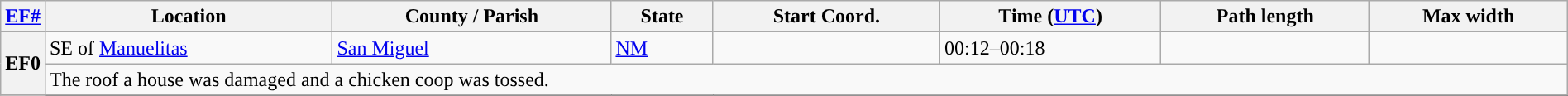<table class="wikitable sortable" style="width:100%;">
<tr>
<th scope="col" width="2%" align="center"><a href='#'>EF#</a></th>
<th scope="col" align="center" class="unsortable">Location</th>
<th scope="col" align="center" class="unsortable">County / Parish</th>
<th scope="col" align="center">State</th>
<th scope="col" align="center">Start Coord.</th>
<th scope="col" align="center">Time (<a href='#'>UTC</a>)</th>
<th scope="col" align="center">Path length</th>
<th scope="col" align="center">Max width</th>
</tr>
<tr>
<th scope="row" rowspan="2" style="background-color:#">EF0</th>
<td>SE of <a href='#'>Manuelitas</a></td>
<td><a href='#'>San Miguel</a></td>
<td><a href='#'>NM</a></td>
<td></td>
<td>00:12–00:18</td>
<td></td>
<td></td>
</tr>
<tr class="expand-child">
<td colspan="8" style=" border-bottom: 1px solid black;">The roof a house was damaged and a chicken coop was tossed.</td>
</tr>
<tr>
</tr>
</table>
